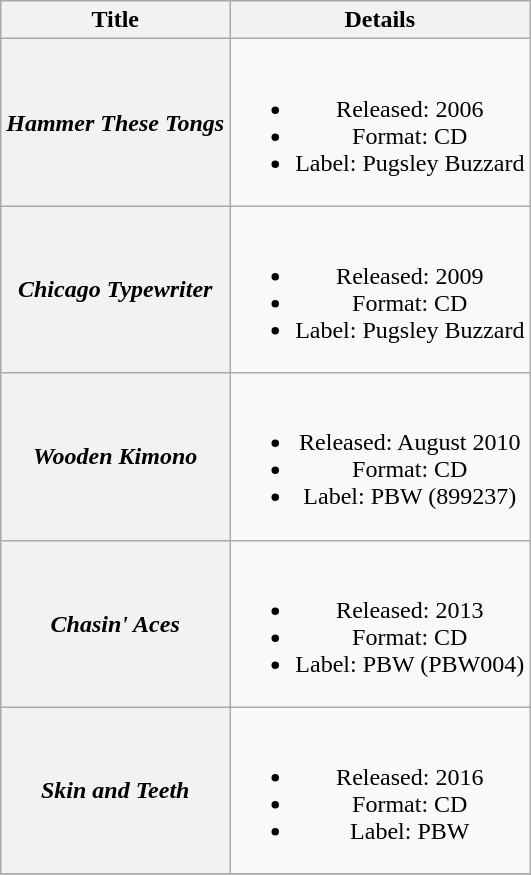<table class="wikitable plainrowheaders" style="text-align:center;" border="1">
<tr>
<th>Title</th>
<th>Details</th>
</tr>
<tr>
<th scope="row"><em>Hammer These Tongs</em></th>
<td><br><ul><li>Released: 2006</li><li>Format: CD</li><li>Label: Pugsley Buzzard</li></ul></td>
</tr>
<tr>
<th scope="row"><em>Chicago Typewriter</em></th>
<td><br><ul><li>Released: 2009</li><li>Format: CD</li><li>Label: Pugsley Buzzard</li></ul></td>
</tr>
<tr>
<th scope="row"><em>Wooden Kimono</em></th>
<td><br><ul><li>Released: August 2010</li><li>Format: CD</li><li>Label: PBW (899237)</li></ul></td>
</tr>
<tr>
<th scope="row"><em>Chasin' Aces</em></th>
<td><br><ul><li>Released: 2013</li><li>Format: CD</li><li>Label: PBW (PBW004)</li></ul></td>
</tr>
<tr>
<th scope="row"><em> Skin and Teeth</em></th>
<td><br><ul><li>Released: 2016</li><li>Format: CD</li><li>Label: PBW</li></ul></td>
</tr>
<tr>
</tr>
</table>
